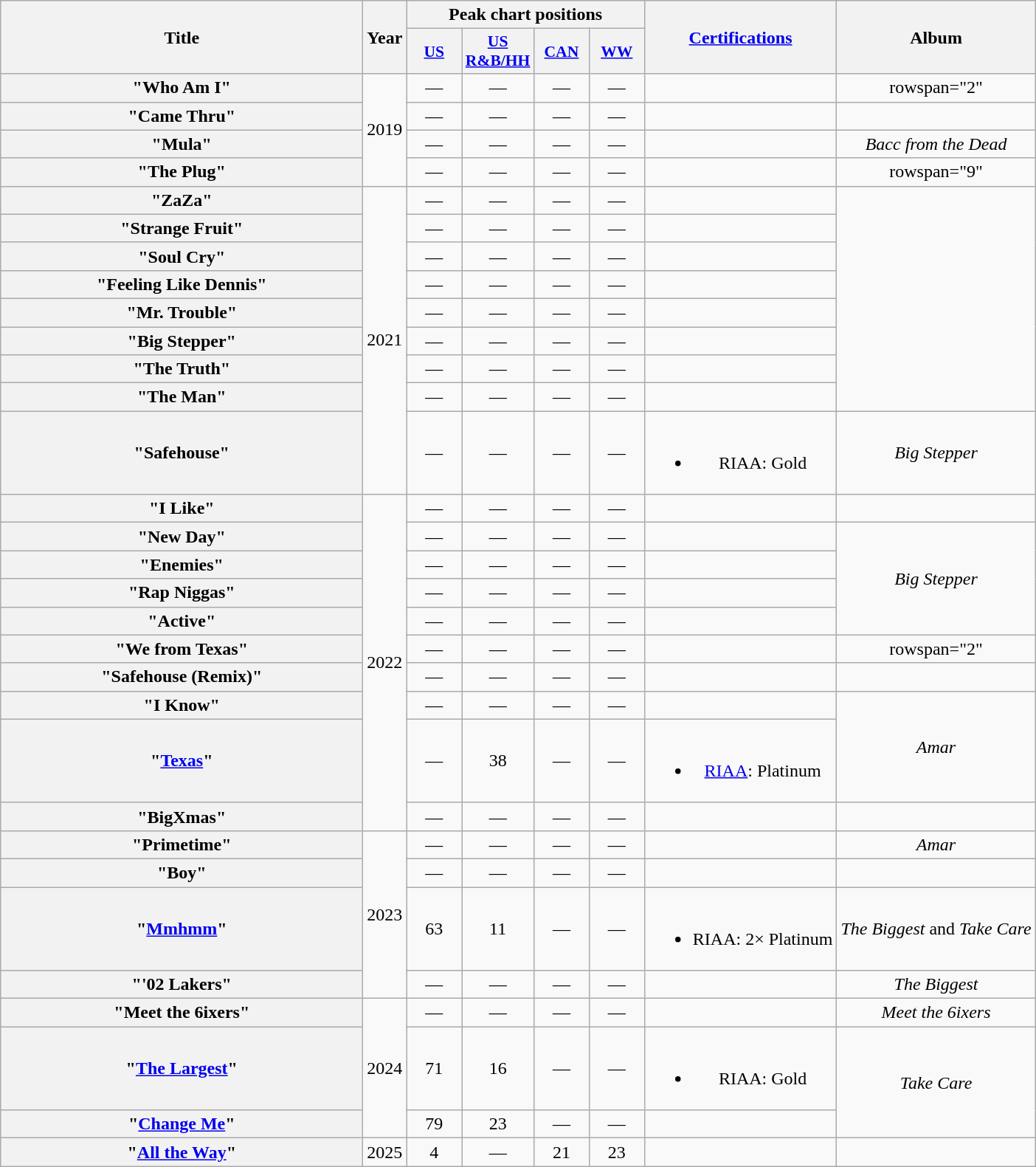<table class="wikitable plainrowheaders" style="text-align:center;">
<tr>
<th scope="col" rowspan="2" style="width:20em;">Title</th>
<th scope="col" rowspan="2">Year</th>
<th scope="col" colspan="4">Peak chart positions</th>
<th scope="col" rowspan="2"><a href='#'>Certifications</a></th>
<th scope="col" rowspan="2">Album</th>
</tr>
<tr>
<th scope="col" style="width:3em;font-size:90%;"><a href='#'>US</a><br></th>
<th scope="col" style="width:3em;font-size:90%;"><a href='#'>US<br>R&B/HH</a><br></th>
<th scope="col" style="width:3em;font-size:90%;"><a href='#'>CAN</a><br></th>
<th scope="col" style="width:3em;font-size:90%;"><a href='#'>WW</a><br></th>
</tr>
<tr>
<th scope="row">"Who Am I"</th>
<td rowspan="4">2019</td>
<td>—</td>
<td>—</td>
<td>—</td>
<td>—</td>
<td></td>
<td>rowspan="2" </td>
</tr>
<tr>
<th scope="row">"Came Thru"</th>
<td>—</td>
<td>—</td>
<td>—</td>
<td>—</td>
<td></td>
</tr>
<tr>
<th scope="row">"Mula"</th>
<td>—</td>
<td>—</td>
<td>—</td>
<td>—</td>
<td></td>
<td><em>Bacc from the Dead</em></td>
</tr>
<tr>
<th scope="row">"The Plug"</th>
<td>—</td>
<td>—</td>
<td>—</td>
<td>—</td>
<td></td>
<td>rowspan="9" </td>
</tr>
<tr>
<th scope="row">"ZaZa"<br></th>
<td rowspan="9">2021</td>
<td>—</td>
<td>—</td>
<td>—</td>
<td>—</td>
<td></td>
</tr>
<tr>
<th scope="row">"Strange Fruit"<br></th>
<td>—</td>
<td>—</td>
<td>—</td>
<td>—</td>
<td></td>
</tr>
<tr>
<th scope="row">"Soul Cry"<br></th>
<td>—</td>
<td>—</td>
<td>—</td>
<td>—</td>
<td></td>
</tr>
<tr>
<th scope="row">"Feeling Like Dennis"</th>
<td>—</td>
<td>—</td>
<td>—</td>
<td>—</td>
<td></td>
</tr>
<tr>
<th scope="row">"Mr. Trouble"</th>
<td>—</td>
<td>—</td>
<td>—</td>
<td>—</td>
<td></td>
</tr>
<tr>
<th scope="row">"Big Stepper"</th>
<td>—</td>
<td>—</td>
<td>—</td>
<td>—</td>
<td></td>
</tr>
<tr>
<th scope="row">"The Truth"<br></th>
<td>—</td>
<td>—</td>
<td>—</td>
<td>—</td>
<td></td>
</tr>
<tr>
<th scope="row">"The Man"</th>
<td>—</td>
<td>—</td>
<td>—</td>
<td>—</td>
<td></td>
</tr>
<tr>
<th scope="row">"Safehouse"</th>
<td>—</td>
<td>—</td>
<td>—</td>
<td>—</td>
<td><br><ul><li>RIAA: Gold</li></ul></td>
<td><em>Big Stepper</em></td>
</tr>
<tr>
<th scope="row">"I Like"<br></th>
<td rowspan="10">2022</td>
<td>—</td>
<td>—</td>
<td>—</td>
<td>—</td>
<td></td>
<td></td>
</tr>
<tr>
<th scope="row">"New Day"</th>
<td>—</td>
<td>—</td>
<td>—</td>
<td>—</td>
<td></td>
<td rowspan="4"><em>Big Stepper</em></td>
</tr>
<tr>
<th scope="row">"Enemies"<br></th>
<td>—</td>
<td>—</td>
<td>—</td>
<td>—</td>
<td></td>
</tr>
<tr>
<th scope="row">"Rap Niggas"<br></th>
<td>—</td>
<td>—</td>
<td>—</td>
<td>—</td>
<td></td>
</tr>
<tr>
<th scope="row">"Active"</th>
<td>—</td>
<td>—</td>
<td>—</td>
<td>—</td>
<td></td>
</tr>
<tr>
<th scope="row">"We from Texas"<br></th>
<td>—</td>
<td>—</td>
<td>—</td>
<td>—</td>
<td></td>
<td>rowspan="2" </td>
</tr>
<tr>
<th scope="row">"Safehouse (Remix)"<br></th>
<td>—</td>
<td>—</td>
<td>—</td>
<td>—</td>
<td></td>
</tr>
<tr>
<th scope="row">"I Know"<br></th>
<td>—</td>
<td>—</td>
<td>—</td>
<td>—</td>
<td></td>
<td rowspan="2"><em>Amar</em></td>
</tr>
<tr>
<th scope="row">"<a href='#'>Texas</a>"</th>
<td>—</td>
<td>38</td>
<td>—</td>
<td>—</td>
<td><br><ul><li><a href='#'>RIAA</a>: Platinum</li></ul></td>
</tr>
<tr>
<th scope="row">"BigXmas"</th>
<td>—</td>
<td>—</td>
<td>—</td>
<td>—</td>
<td></td>
<td></td>
</tr>
<tr>
<th scope="row">"Primetime"</th>
<td rowspan="4">2023</td>
<td>—</td>
<td>—</td>
<td>—</td>
<td>—</td>
<td></td>
<td><em>Amar</em></td>
</tr>
<tr>
<th scope="row">"Boy"<br></th>
<td>—</td>
<td>—</td>
<td>—</td>
<td>—</td>
<td></td>
<td></td>
</tr>
<tr>
<th scope="row">"<a href='#'>Mmhmm</a>"</th>
<td>63</td>
<td>11</td>
<td>—</td>
<td>—</td>
<td><br><ul><li>RIAA: 2× Platinum</li></ul></td>
<td><em>The Biggest</em> and <em>Take Care</em></td>
</tr>
<tr>
<th scope="row">"'02 Lakers"<br></th>
<td>—</td>
<td>—</td>
<td>—</td>
<td>—</td>
<td></td>
<td><em>The Biggest</em></td>
</tr>
<tr>
<th scope="row">"Meet the 6ixers"<br></th>
<td rowspan="3">2024</td>
<td>—</td>
<td>—</td>
<td>—</td>
<td>—</td>
<td></td>
<td><em>Meet the 6ixers</em></td>
</tr>
<tr>
<th scope="row">"<a href='#'>The Largest</a>"</th>
<td>71</td>
<td>16</td>
<td>—</td>
<td>—</td>
<td><br><ul><li>RIAA: Gold</li></ul></td>
<td rowspan="2"><em>Take Care</em></td>
</tr>
<tr>
<th scope="row">"<a href='#'>Change Me</a>"</th>
<td>79</td>
<td>23</td>
<td>—</td>
<td>—</td>
<td></td>
</tr>
<tr>
<th scope="row">"<a href='#'>All the Way</a>"<br></th>
<td>2025</td>
<td>4</td>
<td>—</td>
<td>21</td>
<td>23</td>
<td></td>
<td></td>
</tr>
</table>
